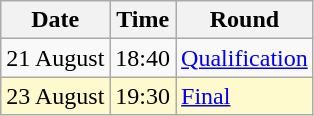<table class="wikitable">
<tr>
<th>Date</th>
<th>Time</th>
<th>Round</th>
</tr>
<tr>
<td>21 August</td>
<td>18:40</td>
<td><a href='#'>Qualification</a></td>
</tr>
<tr style=background:lemonchiffon>
<td>23 August</td>
<td>19:30</td>
<td><a href='#'>Final</a></td>
</tr>
</table>
